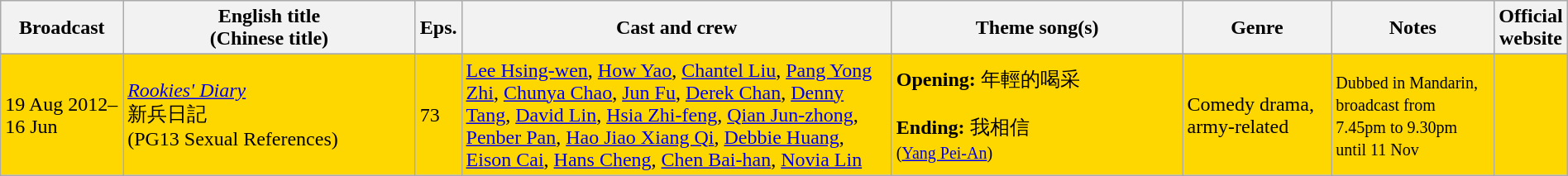<table class="wikitable sortable" width="100%" style="text-align: left">
<tr>
<th align=center width=8% bgcolor="silver">Broadcast</th>
<th align=center width=20% bgcolor="silver">English title <br> (Chinese title)</th>
<th align=center width=1% bgcolor="silver">Eps.</th>
<th align=center width=30% bgcolor="silver">Cast and crew</th>
<th align=center width=20% bgcolor="silver">Theme song(s)</th>
<th align=center width=10% bgcolor="silver">Genre</th>
<th align=center width=15% bgcolor="silver">Notes</th>
<th align=center width=1% bgcolor="silver">Official website</th>
</tr>
<tr>
</tr>
<tr ---- bgcolor="FFD700">
<td>19 Aug 2012–<br>16 Jun</td>
<td><em><a href='#'>Rookies' Diary</a></em><br>新兵日記<br>(<span>PG13</span> Sexual References)</td>
<td>73</td>
<td><a href='#'>Lee Hsing-wen</a>, <a href='#'>How Yao</a>, <a href='#'>Chantel Liu</a>, <a href='#'>Pang Yong Zhi</a>, <a href='#'>Chunya Chao</a>, <a href='#'>Jun Fu</a>, <a href='#'>Derek Chan</a>, <a href='#'>Denny Tang</a>, <a href='#'>David Lin</a>, <a href='#'>Hsia Zhi-feng</a>, <a href='#'>Qian Jun-zhong</a>, <a href='#'>Penber Pan</a>, <a href='#'>Hao Jiao Xiang Qi</a>, <a href='#'>Debbie Huang</a>, <a href='#'>Eison Cai</a>, <a href='#'>Hans Cheng</a>, <a href='#'>Chen Bai-han</a>, <a href='#'>Novia Lin</a></td>
<td><strong>Opening:</strong> 年輕的喝采 <br><br><strong>Ending:</strong> 我相信 <br><small>(<a href='#'>Yang Pei-An</a>)</small></td>
<td>Comedy drama, army-related</td>
<td><small>Dubbed in Mandarin, broadcast from 7.45pm to 9.30pm until 11 Nov</small></td>
<td></td>
</tr>
</table>
